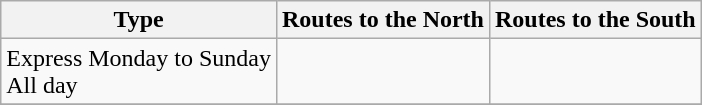<table class="wikitable" style="margin:1em auto;">
<tr>
<th>Type</th>
<th>Routes to the North</th>
<th>Routes to the South</th>
</tr>
<tr>
<td>Express Monday to Sunday <br>All day</td>
<td></td>
<td></td>
</tr>
<tr>
</tr>
</table>
